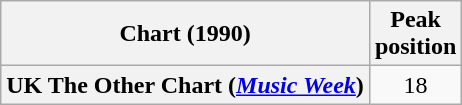<table class="wikitable plainrowheaders" style="text-align:center">
<tr>
<th>Chart (1990)</th>
<th>Peak<br>position</th>
</tr>
<tr>
<th scope="row">UK The Other Chart (<em><a href='#'>Music Week</a></em>)</th>
<td style="text-align:center;">18</td>
</tr>
</table>
